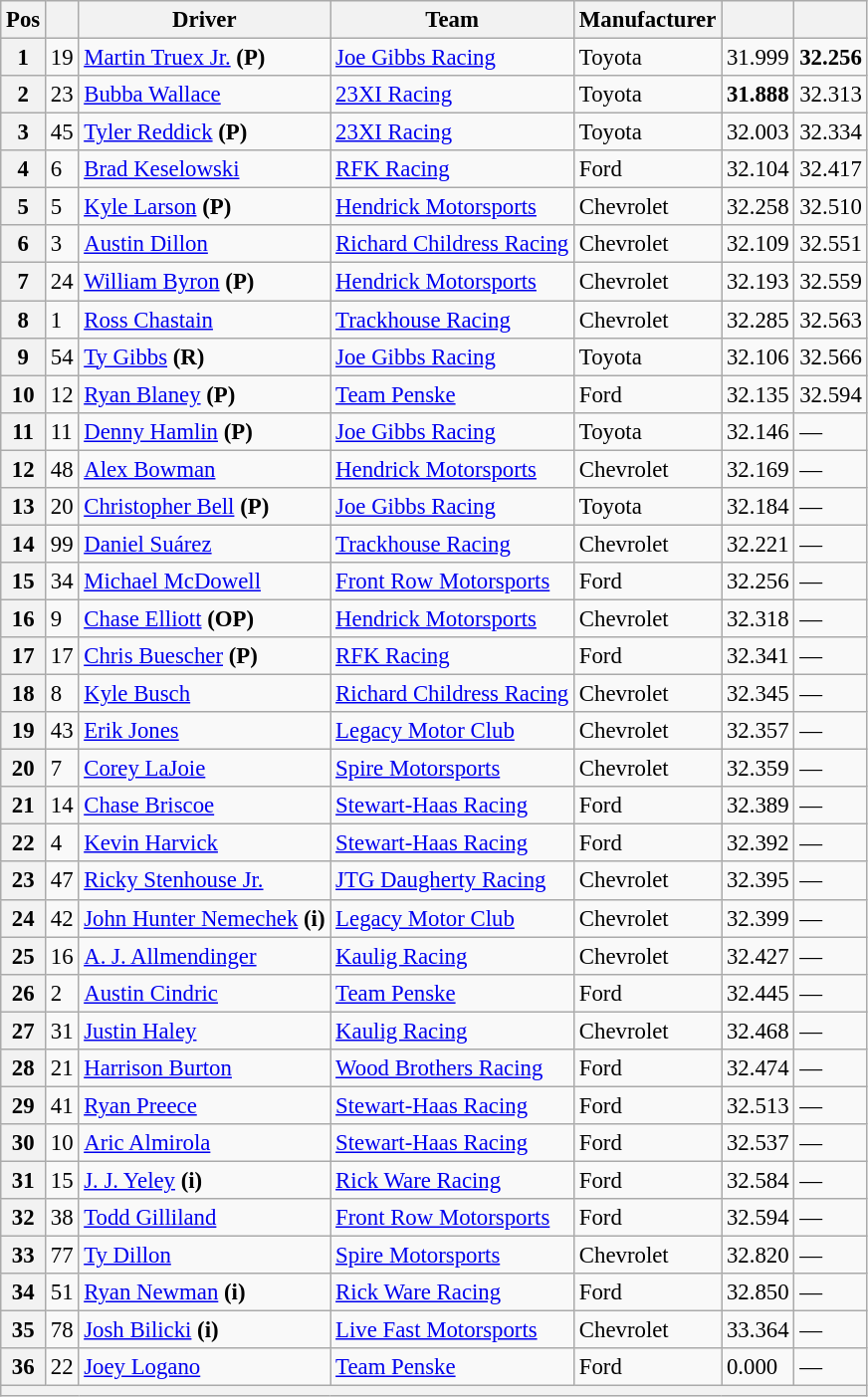<table class="wikitable" style="font-size:95%">
<tr>
<th>Pos</th>
<th></th>
<th>Driver</th>
<th>Team</th>
<th>Manufacturer</th>
<th></th>
<th></th>
</tr>
<tr>
<th>1</th>
<td>19</td>
<td><a href='#'>Martin Truex Jr.</a> <strong>(P)</strong></td>
<td><a href='#'>Joe Gibbs Racing</a></td>
<td>Toyota</td>
<td>31.999</td>
<td><strong>32.256</strong></td>
</tr>
<tr>
<th>2</th>
<td>23</td>
<td><a href='#'>Bubba Wallace</a></td>
<td><a href='#'>23XI Racing</a></td>
<td>Toyota</td>
<td><strong>31.888</strong></td>
<td>32.313</td>
</tr>
<tr>
<th>3</th>
<td>45</td>
<td><a href='#'>Tyler Reddick</a> <strong>(P)</strong></td>
<td><a href='#'>23XI Racing</a></td>
<td>Toyota</td>
<td>32.003</td>
<td>32.334</td>
</tr>
<tr>
<th>4</th>
<td>6</td>
<td><a href='#'>Brad Keselowski</a></td>
<td><a href='#'>RFK Racing</a></td>
<td>Ford</td>
<td>32.104</td>
<td>32.417</td>
</tr>
<tr>
<th>5</th>
<td>5</td>
<td><a href='#'>Kyle Larson</a> <strong>(P)</strong></td>
<td><a href='#'>Hendrick Motorsports</a></td>
<td>Chevrolet</td>
<td>32.258</td>
<td>32.510</td>
</tr>
<tr>
<th>6</th>
<td>3</td>
<td><a href='#'>Austin Dillon</a></td>
<td><a href='#'>Richard Childress Racing</a></td>
<td>Chevrolet</td>
<td>32.109</td>
<td>32.551</td>
</tr>
<tr>
<th>7</th>
<td>24</td>
<td><a href='#'>William Byron</a> <strong>(P)</strong></td>
<td><a href='#'>Hendrick Motorsports</a></td>
<td>Chevrolet</td>
<td>32.193</td>
<td>32.559</td>
</tr>
<tr>
<th>8</th>
<td>1</td>
<td><a href='#'>Ross Chastain</a></td>
<td><a href='#'>Trackhouse Racing</a></td>
<td>Chevrolet</td>
<td>32.285</td>
<td>32.563</td>
</tr>
<tr>
<th>9</th>
<td>54</td>
<td><a href='#'>Ty Gibbs</a> <strong>(R)</strong></td>
<td><a href='#'>Joe Gibbs Racing</a></td>
<td>Toyota</td>
<td>32.106</td>
<td>32.566</td>
</tr>
<tr>
<th>10</th>
<td>12</td>
<td><a href='#'>Ryan Blaney</a> <strong>(P)</strong></td>
<td><a href='#'>Team Penske</a></td>
<td>Ford</td>
<td>32.135</td>
<td>32.594</td>
</tr>
<tr>
<th>11</th>
<td>11</td>
<td><a href='#'>Denny Hamlin</a> <strong>(P)</strong></td>
<td><a href='#'>Joe Gibbs Racing</a></td>
<td>Toyota</td>
<td>32.146</td>
<td>—</td>
</tr>
<tr>
<th>12</th>
<td>48</td>
<td><a href='#'>Alex Bowman</a></td>
<td><a href='#'>Hendrick Motorsports</a></td>
<td>Chevrolet</td>
<td>32.169</td>
<td>—</td>
</tr>
<tr>
<th>13</th>
<td>20</td>
<td><a href='#'>Christopher Bell</a> <strong>(P)</strong></td>
<td><a href='#'>Joe Gibbs Racing</a></td>
<td>Toyota</td>
<td>32.184</td>
<td>—</td>
</tr>
<tr>
<th>14</th>
<td>99</td>
<td><a href='#'>Daniel Suárez</a></td>
<td><a href='#'>Trackhouse Racing</a></td>
<td>Chevrolet</td>
<td>32.221</td>
<td>—</td>
</tr>
<tr>
<th>15</th>
<td>34</td>
<td><a href='#'>Michael McDowell</a></td>
<td><a href='#'>Front Row Motorsports</a></td>
<td>Ford</td>
<td>32.256</td>
<td>—</td>
</tr>
<tr>
<th>16</th>
<td>9</td>
<td><a href='#'>Chase Elliott</a> <strong>(OP)</strong></td>
<td><a href='#'>Hendrick Motorsports</a></td>
<td>Chevrolet</td>
<td>32.318</td>
<td>—</td>
</tr>
<tr>
<th>17</th>
<td>17</td>
<td><a href='#'>Chris Buescher</a> <strong>(P)</strong></td>
<td><a href='#'>RFK Racing</a></td>
<td>Ford</td>
<td>32.341</td>
<td>—</td>
</tr>
<tr>
<th>18</th>
<td>8</td>
<td><a href='#'>Kyle Busch</a></td>
<td><a href='#'>Richard Childress Racing</a></td>
<td>Chevrolet</td>
<td>32.345</td>
<td>—</td>
</tr>
<tr>
<th>19</th>
<td>43</td>
<td><a href='#'>Erik Jones</a></td>
<td><a href='#'>Legacy Motor Club</a></td>
<td>Chevrolet</td>
<td>32.357</td>
<td>—</td>
</tr>
<tr>
<th>20</th>
<td>7</td>
<td><a href='#'>Corey LaJoie</a></td>
<td><a href='#'>Spire Motorsports</a></td>
<td>Chevrolet</td>
<td>32.359</td>
<td>—</td>
</tr>
<tr>
<th>21</th>
<td>14</td>
<td><a href='#'>Chase Briscoe</a></td>
<td><a href='#'>Stewart-Haas Racing</a></td>
<td>Ford</td>
<td>32.389</td>
<td>—</td>
</tr>
<tr>
<th>22</th>
<td>4</td>
<td><a href='#'>Kevin Harvick</a></td>
<td><a href='#'>Stewart-Haas Racing</a></td>
<td>Ford</td>
<td>32.392</td>
<td>—</td>
</tr>
<tr>
<th>23</th>
<td>47</td>
<td><a href='#'>Ricky Stenhouse Jr.</a></td>
<td><a href='#'>JTG Daugherty Racing</a></td>
<td>Chevrolet</td>
<td>32.395</td>
<td>—</td>
</tr>
<tr>
<th>24</th>
<td>42</td>
<td><a href='#'>John Hunter Nemechek</a> <strong>(i)</strong></td>
<td><a href='#'>Legacy Motor Club</a></td>
<td>Chevrolet</td>
<td>32.399</td>
<td>—</td>
</tr>
<tr>
<th>25</th>
<td>16</td>
<td><a href='#'>A. J. Allmendinger</a></td>
<td><a href='#'>Kaulig Racing</a></td>
<td>Chevrolet</td>
<td>32.427</td>
<td>—</td>
</tr>
<tr>
<th>26</th>
<td>2</td>
<td><a href='#'>Austin Cindric</a></td>
<td><a href='#'>Team Penske</a></td>
<td>Ford</td>
<td>32.445</td>
<td>—</td>
</tr>
<tr>
<th>27</th>
<td>31</td>
<td><a href='#'>Justin Haley</a></td>
<td><a href='#'>Kaulig Racing</a></td>
<td>Chevrolet</td>
<td>32.468</td>
<td>—</td>
</tr>
<tr>
<th>28</th>
<td>21</td>
<td><a href='#'>Harrison Burton</a></td>
<td><a href='#'>Wood Brothers Racing</a></td>
<td>Ford</td>
<td>32.474</td>
<td>—</td>
</tr>
<tr>
<th>29</th>
<td>41</td>
<td><a href='#'>Ryan Preece</a></td>
<td><a href='#'>Stewart-Haas Racing</a></td>
<td>Ford</td>
<td>32.513</td>
<td>—</td>
</tr>
<tr>
<th>30</th>
<td>10</td>
<td><a href='#'>Aric Almirola</a></td>
<td><a href='#'>Stewart-Haas Racing</a></td>
<td>Ford</td>
<td>32.537</td>
<td>—</td>
</tr>
<tr>
<th>31</th>
<td>15</td>
<td><a href='#'>J. J. Yeley</a> <strong>(i)</strong></td>
<td><a href='#'>Rick Ware Racing</a></td>
<td>Ford</td>
<td>32.584</td>
<td>—</td>
</tr>
<tr>
<th>32</th>
<td>38</td>
<td><a href='#'>Todd Gilliland</a></td>
<td><a href='#'>Front Row Motorsports</a></td>
<td>Ford</td>
<td>32.594</td>
<td>—</td>
</tr>
<tr>
<th>33</th>
<td>77</td>
<td><a href='#'>Ty Dillon</a></td>
<td><a href='#'>Spire Motorsports</a></td>
<td>Chevrolet</td>
<td>32.820</td>
<td>—</td>
</tr>
<tr>
<th>34</th>
<td>51</td>
<td><a href='#'>Ryan Newman</a> <strong>(i)</strong></td>
<td><a href='#'>Rick Ware Racing</a></td>
<td>Ford</td>
<td>32.850</td>
<td>—</td>
</tr>
<tr>
<th>35</th>
<td>78</td>
<td><a href='#'>Josh Bilicki</a> <strong>(i)</strong></td>
<td><a href='#'>Live Fast Motorsports</a></td>
<td>Chevrolet</td>
<td>33.364</td>
<td>—</td>
</tr>
<tr>
<th>36</th>
<td>22</td>
<td><a href='#'>Joey Logano</a></td>
<td><a href='#'>Team Penske</a></td>
<td>Ford</td>
<td>0.000</td>
<td>—</td>
</tr>
<tr>
<th colspan="7"></th>
</tr>
</table>
